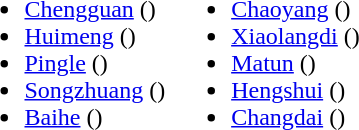<table>
<tr>
<td valign="top"><br><ul><li><a href='#'>Chengguan</a> ()</li><li><a href='#'>Huimeng</a> ()</li><li><a href='#'>Pingle</a> ()</li><li><a href='#'>Songzhuang</a> ()</li><li><a href='#'>Baihe</a> ()</li></ul></td>
<td valign="top"><br><ul><li><a href='#'>Chaoyang</a> ()</li><li><a href='#'>Xiaolangdi</a> ()</li><li><a href='#'>Matun</a> ()</li><li><a href='#'>Hengshui</a> ()</li><li><a href='#'>Changdai</a> ()</li></ul></td>
</tr>
</table>
